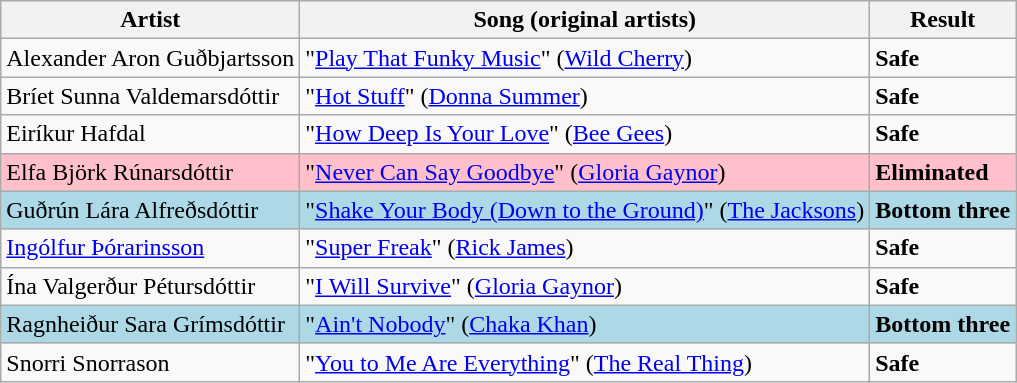<table class=wikitable>
<tr>
<th>Artist</th>
<th>Song (original artists)</th>
<th>Result</th>
</tr>
<tr>
<td>Alexander Aron Guðbjartsson</td>
<td>"<a href='#'>Play That Funky Music</a>" (<a href='#'>Wild Cherry</a>)</td>
<td><strong>Safe</strong></td>
</tr>
<tr>
<td>Bríet Sunna Valdemarsdóttir</td>
<td>"<a href='#'>Hot Stuff</a>" (<a href='#'>Donna Summer</a>)</td>
<td><strong>Safe</strong></td>
</tr>
<tr>
<td>Eiríkur Hafdal</td>
<td>"<a href='#'>How Deep Is Your Love</a>" (<a href='#'>Bee Gees</a>)</td>
<td><strong>Safe</strong></td>
</tr>
<tr style="background:pink;">
<td>Elfa Björk Rúnarsdóttir</td>
<td>"<a href='#'>Never Can Say Goodbye</a>" (<a href='#'>Gloria Gaynor</a>)</td>
<td><strong>Eliminated</strong></td>
</tr>
<tr style="background:lightblue;">
<td>Guðrún Lára Alfreðsdóttir</td>
<td>"<a href='#'>Shake Your Body (Down to the Ground)</a>" (<a href='#'>The Jacksons</a>)</td>
<td><strong>Bottom three</strong></td>
</tr>
<tr>
<td><a href='#'>Ingólfur Þórarinsson</a></td>
<td>"<a href='#'>Super Freak</a>" (<a href='#'>Rick James</a>)</td>
<td><strong>Safe</strong></td>
</tr>
<tr>
<td>Ína Valgerður Pétursdóttir</td>
<td>"<a href='#'>I Will Survive</a>" (<a href='#'>Gloria Gaynor</a>)</td>
<td><strong>Safe</strong></td>
</tr>
<tr style="background:lightblue;">
<td>Ragnheiður Sara Grímsdóttir</td>
<td>"<a href='#'>Ain't Nobody</a>" (<a href='#'>Chaka Khan</a>)</td>
<td><strong>Bottom three</strong></td>
</tr>
<tr>
<td>Snorri Snorrason</td>
<td>"<a href='#'>You to Me Are Everything</a>" (<a href='#'>The Real Thing</a>)</td>
<td><strong>Safe</strong></td>
</tr>
</table>
